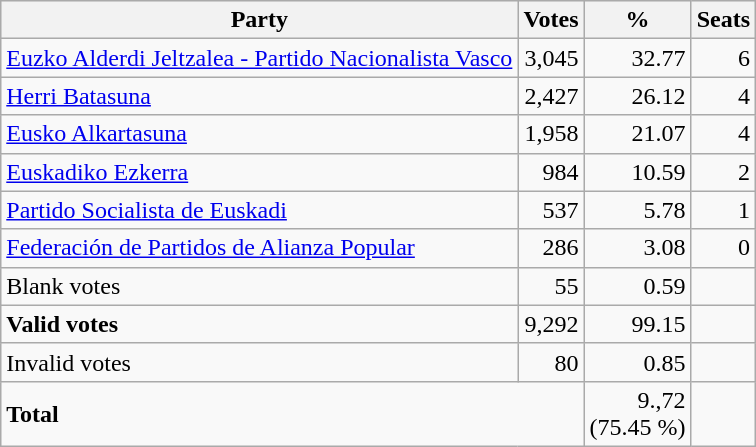<table class="wikitable" border="1">
<tr style="background-color:#E9E9E9">
<th>Party</th>
<th>Votes</th>
<th>%</th>
<th>Seats</th>
</tr>
<tr>
<td><a href='#'>Euzko Alderdi Jeltzalea - Partido Nacionalista Vasco</a></td>
<td align="right">3,045</td>
<td align="right">32.77</td>
<td align="right">6</td>
</tr>
<tr>
<td><a href='#'>Herri Batasuna</a></td>
<td align="right">2,427</td>
<td align="right">26.12</td>
<td align="right">4</td>
</tr>
<tr>
<td><a href='#'>Eusko Alkartasuna</a></td>
<td align="right">1,958</td>
<td align="right">21.07</td>
<td align="right">4</td>
</tr>
<tr>
<td><a href='#'>Euskadiko Ezkerra</a></td>
<td align="right">984</td>
<td align="right">10.59</td>
<td align="right">2</td>
</tr>
<tr>
<td><a href='#'>Partido Socialista de Euskadi</a></td>
<td align="right">537</td>
<td align="right">5.78</td>
<td align="right">1</td>
</tr>
<tr>
<td><a href='#'>Federación de Partidos de Alianza Popular</a></td>
<td align="right">286</td>
<td align="right">3.08</td>
<td align="right">0</td>
</tr>
<tr>
<td>Blank votes</td>
<td align="right">55</td>
<td align="right">0.59</td>
<td> </td>
</tr>
<tr>
<td><strong>Valid votes</strong></td>
<td align="right">9,292</td>
<td align="right">99.15</td>
<td> </td>
</tr>
<tr>
<td>Invalid votes</td>
<td align="right">80</td>
<td align="right">0.85</td>
<td> </td>
</tr>
<tr>
<td colspan="2"><strong>Total</strong></td>
<td align="right">9.,72<br>(75.45 %)</td>
<td></td>
</tr>
</table>
